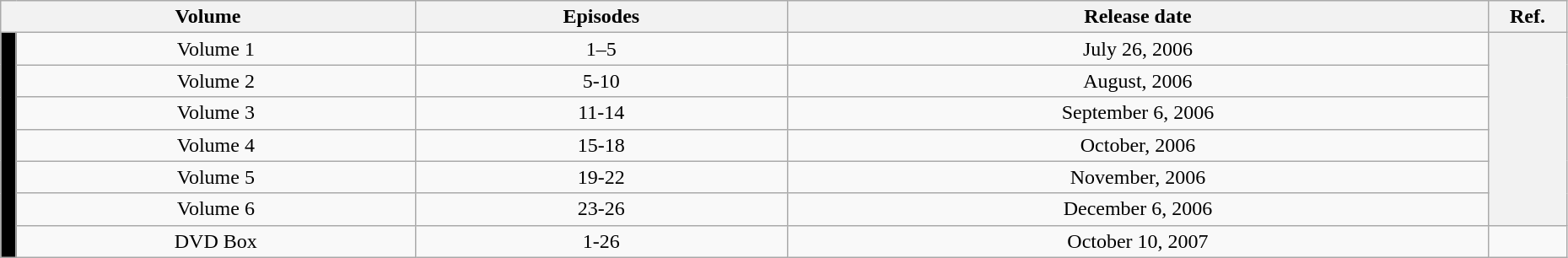<table class="wikitable" style="text-align: center; width: 98%;">
<tr>
<th colspan="2">Volume</th>
<th>Episodes</th>
<th>Release date</th>
<th width="5%">Ref.</th>
</tr>
<tr>
<td rowspan="9" width="1%" style="background: #000000;"></td>
<td>Volume 1</td>
<td>1–5</td>
<td>July 26, 2006</td>
<th rowspan=6></th>
</tr>
<tr>
<td>Volume 2</td>
<td>5-10</td>
<td>August, 2006</td>
</tr>
<tr>
<td>Volume 3</td>
<td>11-14</td>
<td>September 6, 2006</td>
</tr>
<tr>
<td>Volume 4</td>
<td>15-18</td>
<td>October, 2006</td>
</tr>
<tr>
<td>Volume 5</td>
<td>19-22</td>
<td>November, 2006</td>
</tr>
<tr>
<td>Volume 6</td>
<td>23-26</td>
<td>December 6, 2006</td>
</tr>
<tr>
<td>DVD Box</td>
<td>1-26</td>
<td>October 10, 2007</td>
<td></td>
</tr>
</table>
